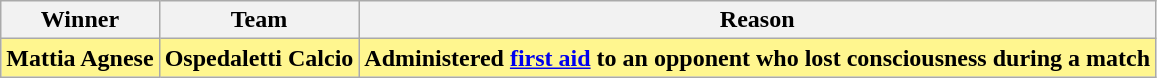<table class="wikitable">
<tr>
<th>Winner</th>
<th>Team</th>
<th>Reason</th>
</tr>
<tr style="background-color: #FFF68F; font-weight: bold;">
<td> Mattia Agnese</td>
<td>Ospedaletti Calcio</td>
<td>Administered <a href='#'>first aid</a> to an opponent who lost consciousness during a match</td>
</tr>
</table>
